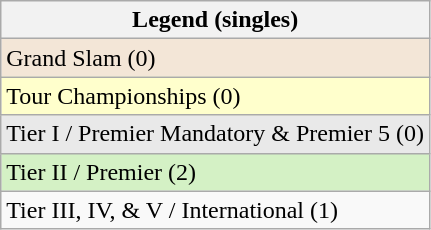<table class="wikitable sortable mw-collapsible mw-collapsed">
<tr>
<th>Legend (singles)</th>
</tr>
<tr style="background:#f3e6d7;">
<td>Grand Slam (0)</td>
</tr>
<tr style="background:#ffc;">
<td>Tour Championships (0)</td>
</tr>
<tr style="background:#e9e9e9;">
<td>Tier I / Premier Mandatory & Premier 5 (0)</td>
</tr>
<tr style="background:#d4f1c5;">
<td>Tier II / Premier (2)</td>
</tr>
<tr bgcolor=>
<td>Tier III, IV, & V / International (1)</td>
</tr>
</table>
